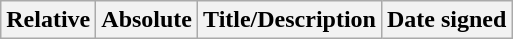<table class="wikitable">
<tr>
<th>Relative </th>
<th>Absolute </th>
<th>Title/Description</th>
<th>Date signed</th>
</tr>
</table>
